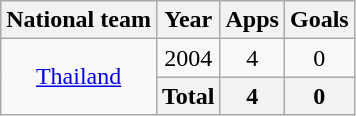<table class="wikitable" style="text-align:center">
<tr>
<th>National team</th>
<th>Year</th>
<th>Apps</th>
<th>Goals</th>
</tr>
<tr>
<td rowspan="2" valign="center"><a href='#'>Thailand</a></td>
<td>2004</td>
<td>4</td>
<td>0</td>
</tr>
<tr>
<th>Total</th>
<th>4</th>
<th>0</th>
</tr>
</table>
